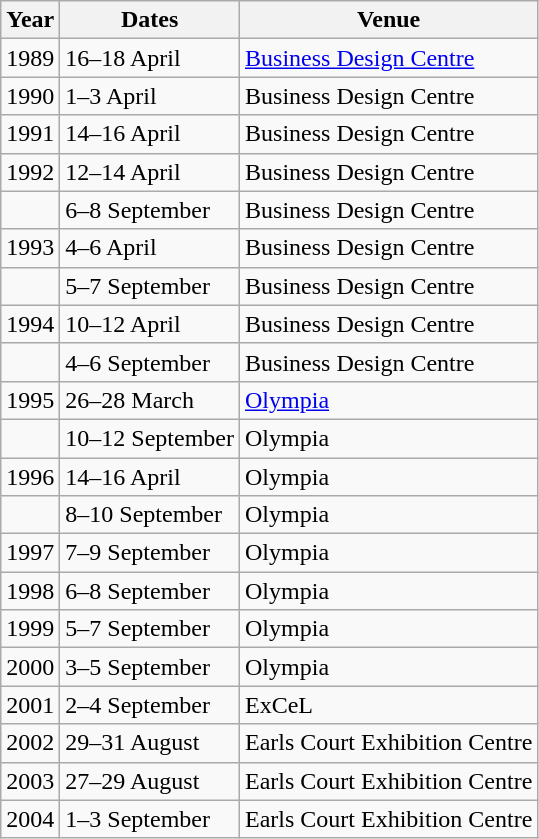<table class="wikitable">
<tr>
<th>Year</th>
<th>Dates</th>
<th>Venue</th>
</tr>
<tr>
<td>1989</td>
<td>16–18 April</td>
<td><a href='#'>Business Design Centre</a></td>
</tr>
<tr>
<td>1990</td>
<td>1–3 April</td>
<td>Business Design Centre</td>
</tr>
<tr>
<td>1991</td>
<td>14–16 April</td>
<td>Business Design Centre</td>
</tr>
<tr>
<td>1992</td>
<td>12–14 April</td>
<td>Business Design Centre</td>
</tr>
<tr>
<td></td>
<td>6–8 September</td>
<td>Business Design Centre</td>
</tr>
<tr>
<td>1993</td>
<td>4–6 April</td>
<td>Business Design Centre</td>
</tr>
<tr>
<td></td>
<td>5–7 September</td>
<td>Business Design Centre</td>
</tr>
<tr>
<td>1994</td>
<td>10–12 April</td>
<td>Business Design Centre</td>
</tr>
<tr>
<td></td>
<td>4–6 September</td>
<td>Business Design Centre</td>
</tr>
<tr>
<td>1995</td>
<td>26–28 March</td>
<td><a href='#'>Olympia</a></td>
</tr>
<tr>
<td></td>
<td>10–12 September</td>
<td>Olympia</td>
</tr>
<tr>
<td>1996</td>
<td>14–16 April</td>
<td>Olympia</td>
</tr>
<tr>
<td></td>
<td>8–10 September</td>
<td>Olympia</td>
</tr>
<tr>
<td>1997</td>
<td>7–9 September</td>
<td>Olympia</td>
</tr>
<tr>
<td>1998</td>
<td>6–8 September</td>
<td>Olympia</td>
</tr>
<tr>
<td>1999</td>
<td>5–7 September</td>
<td>Olympia</td>
</tr>
<tr>
<td>2000</td>
<td>3–5 September</td>
<td>Olympia</td>
</tr>
<tr>
<td>2001</td>
<td>2–4 September</td>
<td>ExCeL</td>
</tr>
<tr>
<td>2002</td>
<td>29–31 August</td>
<td>Earls Court Exhibition Centre</td>
</tr>
<tr>
<td>2003</td>
<td>27–29 August</td>
<td>Earls Court Exhibition Centre</td>
</tr>
<tr>
<td>2004</td>
<td>1–3 September</td>
<td>Earls Court Exhibition Centre</td>
</tr>
</table>
